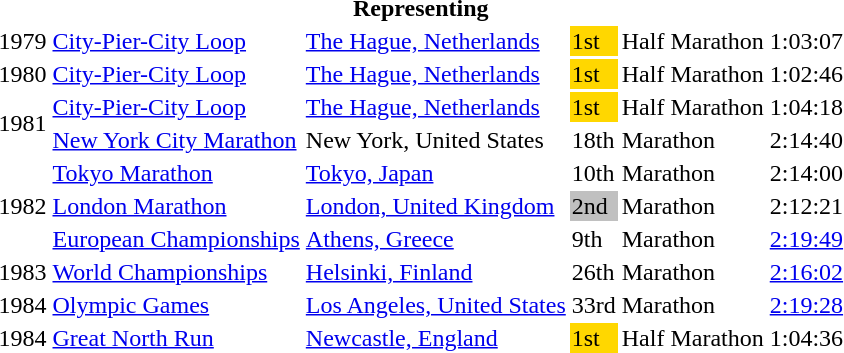<table>
<tr>
<th colspan="6">Representing </th>
</tr>
<tr>
<td>1979</td>
<td><a href='#'>City-Pier-City Loop</a></td>
<td><a href='#'>The Hague, Netherlands</a></td>
<td bgcolor="gold">1st</td>
<td>Half Marathon</td>
<td>1:03:07</td>
</tr>
<tr>
<td>1980</td>
<td><a href='#'>City-Pier-City Loop</a></td>
<td><a href='#'>The Hague, Netherlands</a></td>
<td bgcolor="gold">1st</td>
<td>Half Marathon</td>
<td>1:02:46</td>
</tr>
<tr>
<td rowspan=2>1981</td>
<td><a href='#'>City-Pier-City Loop</a></td>
<td><a href='#'>The Hague, Netherlands</a></td>
<td bgcolor="gold">1st</td>
<td>Half Marathon</td>
<td>1:04:18</td>
</tr>
<tr>
<td><a href='#'>New York City Marathon</a></td>
<td>New York, United States</td>
<td>18th</td>
<td>Marathon</td>
<td>2:14:40 </td>
</tr>
<tr>
<td rowspan=3>1982</td>
<td><a href='#'>Tokyo Marathon</a></td>
<td><a href='#'>Tokyo, Japan</a></td>
<td>10th</td>
<td>Marathon</td>
<td>2:14:00</td>
</tr>
<tr>
<td><a href='#'>London Marathon</a></td>
<td><a href='#'>London, United Kingdom</a></td>
<td bgcolor="silver">2nd</td>
<td>Marathon</td>
<td>2:12:21</td>
</tr>
<tr>
<td><a href='#'>European Championships</a></td>
<td><a href='#'>Athens, Greece</a></td>
<td>9th</td>
<td>Marathon</td>
<td><a href='#'>2:19:49</a></td>
</tr>
<tr>
<td>1983</td>
<td><a href='#'>World Championships</a></td>
<td><a href='#'>Helsinki, Finland</a></td>
<td>26th</td>
<td>Marathon</td>
<td><a href='#'>2:16:02</a></td>
</tr>
<tr>
<td>1984</td>
<td><a href='#'>Olympic Games</a></td>
<td><a href='#'>Los Angeles, United States</a></td>
<td>33rd</td>
<td>Marathon</td>
<td><a href='#'>2:19:28</a></td>
</tr>
<tr>
<td>1984</td>
<td><a href='#'>Great North Run</a></td>
<td><a href='#'>Newcastle, England</a></td>
<td bgcolor="gold">1st</td>
<td>Half Marathon</td>
<td>1:04:36</td>
</tr>
</table>
